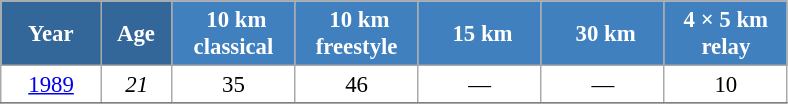<table class="wikitable" style="font-size:95%; text-align:center; border:grey solid 1px; border-collapse:collapse; background:#ffffff;">
<tr>
<th style="background-color:#369; color:white; width:60px;"> Year </th>
<th style="background-color:#369; color:white; width:40px;"> Age </th>
<th style="background-color:#4180be; color:white; width:75px;"> 10 km<br> classical </th>
<th style="background-color:#4180be; color:white; width:75px;"> 10 km<br> freestyle </th>
<th style="background-color:#4180be; color:white; width:75px;"> 15 km</th>
<th style="background-color:#4180be; color:white; width:75px;"> 30 km</th>
<th style="background-color:#4180be; color:white; width:75px;"> 4 × 5 km <br> relay </th>
</tr>
<tr>
<td><a href='#'>1989</a></td>
<td><em>21</em></td>
<td>35</td>
<td>46</td>
<td>—</td>
<td>—</td>
<td>10</td>
</tr>
<tr>
</tr>
</table>
